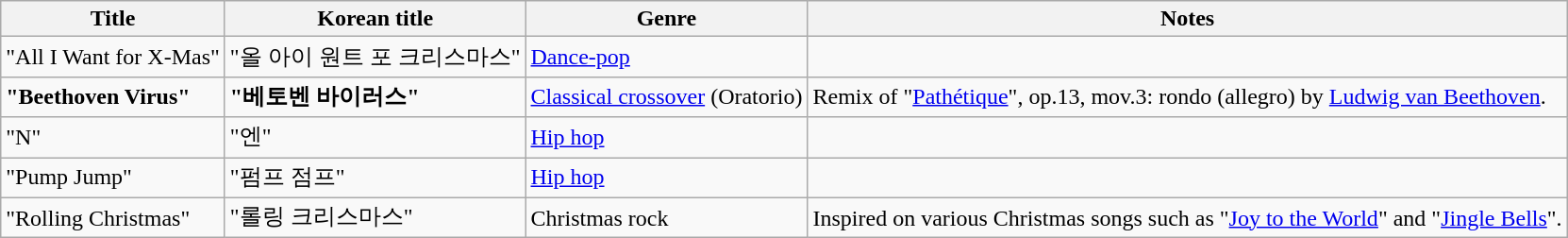<table class="wikitable">
<tr>
<th>Title</th>
<th>Korean title</th>
<th>Genre</th>
<th>Notes</th>
</tr>
<tr>
<td>"All I Want for X-Mas"</td>
<td>"올 아이 원트 포 크리스마스"</td>
<td><a href='#'>Dance-pop</a></td>
<td></td>
</tr>
<tr>
<td><strong>"Beethoven Virus"</strong></td>
<td><strong>"베토벤 바이러스"</strong></td>
<td><a href='#'>Classical crossover</a> (Oratorio)</td>
<td>Remix of "<a href='#'>Pathétique</a>", op.13, mov.3: rondo (allegro) by <a href='#'>Ludwig van Beethoven</a>.</td>
</tr>
<tr>
<td>"N"</td>
<td>"엔"</td>
<td><a href='#'>Hip hop</a></td>
<td></td>
</tr>
<tr>
<td>"Pump Jump"</td>
<td>"펌프 점프"</td>
<td><a href='#'>Hip hop</a></td>
<td></td>
</tr>
<tr>
<td>"Rolling Christmas"</td>
<td>"롤링 크리스마스"</td>
<td>Christmas rock</td>
<td>Inspired on various Christmas songs such as "<a href='#'>Joy to the World</a>" and "<a href='#'>Jingle Bells</a>".</td>
</tr>
</table>
